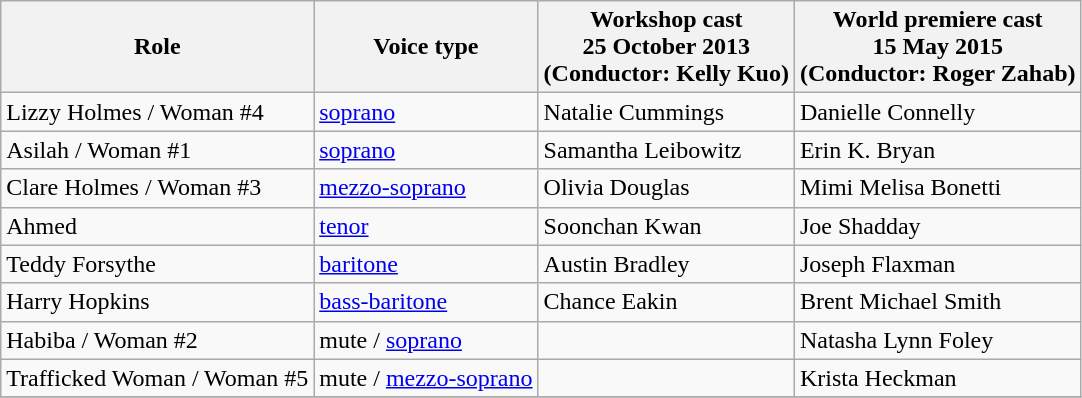<table class="wikitable">
<tr>
<th>Role</th>
<th>Voice type</th>
<th>Workshop cast<br>25 October 2013<br>(Conductor: Kelly Kuo)</th>
<th>World premiere cast<br>15 May 2015<br>(Conductor: Roger Zahab)</th>
</tr>
<tr>
<td>Lizzy Holmes / Woman #4</td>
<td><a href='#'>soprano</a></td>
<td>Natalie Cummings</td>
<td>Danielle Connelly</td>
</tr>
<tr>
<td>Asilah / Woman #1</td>
<td><a href='#'>soprano</a></td>
<td>Samantha Leibowitz</td>
<td>Erin K. Bryan</td>
</tr>
<tr>
<td>Clare Holmes / Woman #3</td>
<td><a href='#'>mezzo-soprano</a></td>
<td>Olivia Douglas</td>
<td>Mimi Melisa Bonetti</td>
</tr>
<tr>
<td>Ahmed</td>
<td><a href='#'>tenor</a></td>
<td>Soonchan Kwan</td>
<td>Joe Shadday</td>
</tr>
<tr>
<td>Teddy Forsythe</td>
<td><a href='#'>baritone</a></td>
<td>Austin Bradley</td>
<td>Joseph Flaxman</td>
</tr>
<tr>
<td>Harry Hopkins</td>
<td><a href='#'>bass-baritone</a></td>
<td>Chance Eakin</td>
<td>Brent Michael Smith</td>
</tr>
<tr>
<td>Habiba / Woman #2</td>
<td>mute / <a href='#'>soprano</a></td>
<td></td>
<td>Natasha Lynn Foley</td>
</tr>
<tr>
<td>Trafficked Woman / Woman #5</td>
<td>mute / <a href='#'>mezzo-soprano</a></td>
<td></td>
<td>Krista Heckman</td>
</tr>
<tr>
</tr>
</table>
